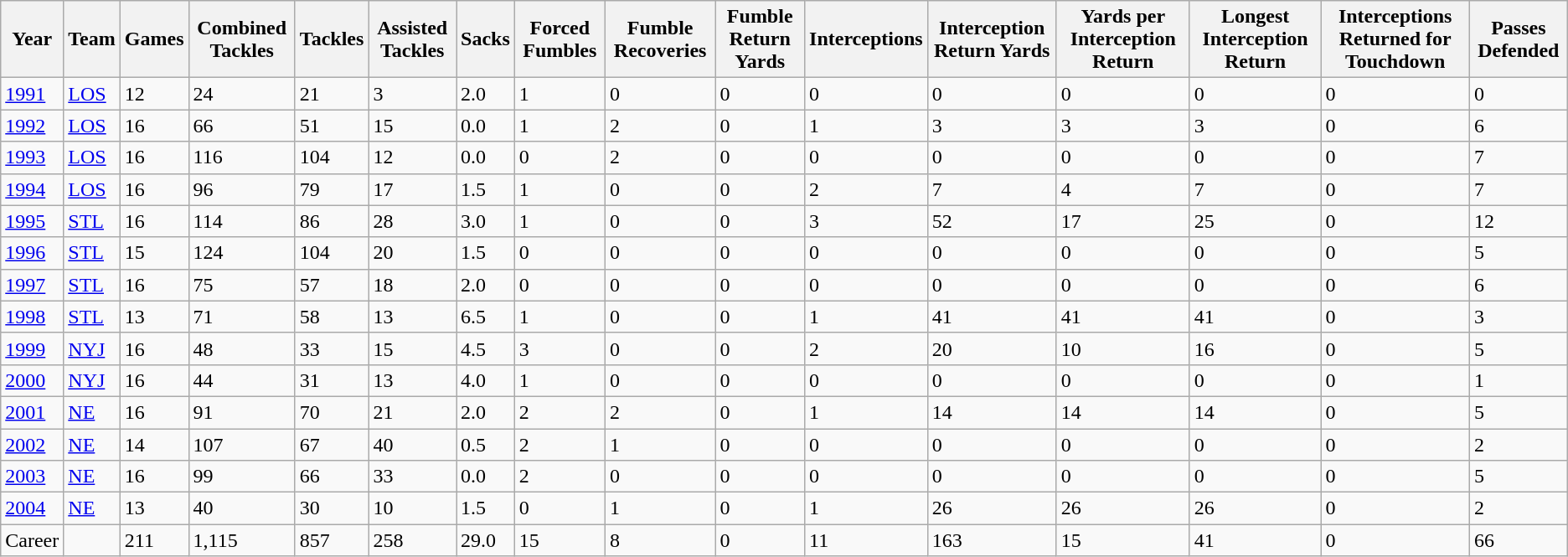<table class="wikitable">
<tr>
<th>Year</th>
<th>Team</th>
<th>Games</th>
<th>Combined Tackles</th>
<th>Tackles</th>
<th>Assisted Tackles</th>
<th>Sacks</th>
<th>Forced Fumbles</th>
<th>Fumble Recoveries</th>
<th>Fumble Return Yards</th>
<th>Interceptions</th>
<th>Interception Return Yards</th>
<th>Yards per Interception Return</th>
<th>Longest Interception Return</th>
<th>Interceptions Returned for Touchdown</th>
<th>Passes Defended</th>
</tr>
<tr>
<td><a href='#'>1991</a></td>
<td><a href='#'>LOS</a></td>
<td>12</td>
<td>24</td>
<td>21</td>
<td>3</td>
<td>2.0</td>
<td>1</td>
<td>0</td>
<td>0</td>
<td>0</td>
<td>0</td>
<td>0</td>
<td>0</td>
<td>0</td>
<td>0</td>
</tr>
<tr>
<td><a href='#'>1992</a></td>
<td><a href='#'>LOS</a></td>
<td>16</td>
<td>66</td>
<td>51</td>
<td>15</td>
<td>0.0</td>
<td>1</td>
<td>2</td>
<td>0</td>
<td>1</td>
<td>3</td>
<td>3</td>
<td>3</td>
<td>0</td>
<td>6</td>
</tr>
<tr>
<td><a href='#'>1993</a></td>
<td><a href='#'>LOS</a></td>
<td>16</td>
<td>116</td>
<td>104</td>
<td>12</td>
<td>0.0</td>
<td>0</td>
<td>2</td>
<td>0</td>
<td>0</td>
<td>0</td>
<td>0</td>
<td>0</td>
<td>0</td>
<td>7</td>
</tr>
<tr>
<td><a href='#'>1994</a></td>
<td><a href='#'>LOS</a></td>
<td>16</td>
<td>96</td>
<td>79</td>
<td>17</td>
<td>1.5</td>
<td>1</td>
<td>0</td>
<td>0</td>
<td>2</td>
<td>7</td>
<td>4</td>
<td>7</td>
<td>0</td>
<td>7</td>
</tr>
<tr>
<td><a href='#'>1995</a></td>
<td><a href='#'>STL</a></td>
<td>16</td>
<td>114</td>
<td>86</td>
<td>28</td>
<td>3.0</td>
<td>1</td>
<td>0</td>
<td>0</td>
<td>3</td>
<td>52</td>
<td>17</td>
<td>25</td>
<td>0</td>
<td>12</td>
</tr>
<tr>
<td><a href='#'>1996</a></td>
<td><a href='#'>STL</a></td>
<td>15</td>
<td>124</td>
<td>104</td>
<td>20</td>
<td>1.5</td>
<td>0</td>
<td>0</td>
<td>0</td>
<td>0</td>
<td>0</td>
<td>0</td>
<td>0</td>
<td>0</td>
<td>5</td>
</tr>
<tr>
<td><a href='#'>1997</a></td>
<td><a href='#'>STL</a></td>
<td>16</td>
<td>75</td>
<td>57</td>
<td>18</td>
<td>2.0</td>
<td>0</td>
<td>0</td>
<td>0</td>
<td>0</td>
<td>0</td>
<td>0</td>
<td>0</td>
<td>0</td>
<td>6</td>
</tr>
<tr>
<td><a href='#'>1998</a></td>
<td><a href='#'>STL</a></td>
<td>13</td>
<td>71</td>
<td>58</td>
<td>13</td>
<td>6.5</td>
<td>1</td>
<td>0</td>
<td>0</td>
<td>1</td>
<td>41</td>
<td>41</td>
<td>41</td>
<td>0</td>
<td>3</td>
</tr>
<tr>
<td><a href='#'>1999</a></td>
<td><a href='#'>NYJ</a></td>
<td>16</td>
<td>48</td>
<td>33</td>
<td>15</td>
<td>4.5</td>
<td>3</td>
<td>0</td>
<td>0</td>
<td>2</td>
<td>20</td>
<td>10</td>
<td>16</td>
<td>0</td>
<td>5</td>
</tr>
<tr>
<td><a href='#'>2000</a></td>
<td><a href='#'>NYJ</a></td>
<td>16</td>
<td>44</td>
<td>31</td>
<td>13</td>
<td>4.0</td>
<td>1</td>
<td>0</td>
<td>0</td>
<td>0</td>
<td>0</td>
<td>0</td>
<td>0</td>
<td>0</td>
<td>1</td>
</tr>
<tr>
<td><a href='#'>2001</a></td>
<td><a href='#'>NE</a></td>
<td>16</td>
<td>91</td>
<td>70</td>
<td>21</td>
<td>2.0</td>
<td>2</td>
<td>2</td>
<td>0</td>
<td>1</td>
<td>14</td>
<td>14</td>
<td>14</td>
<td>0</td>
<td>5</td>
</tr>
<tr>
<td><a href='#'>2002</a></td>
<td><a href='#'>NE</a></td>
<td>14</td>
<td>107</td>
<td>67</td>
<td>40</td>
<td>0.5</td>
<td>2</td>
<td>1</td>
<td>0</td>
<td>0</td>
<td>0</td>
<td>0</td>
<td>0</td>
<td>0</td>
<td>2</td>
</tr>
<tr>
<td><a href='#'>2003</a></td>
<td><a href='#'>NE</a></td>
<td>16</td>
<td>99</td>
<td>66</td>
<td>33</td>
<td>0.0</td>
<td>2</td>
<td>0</td>
<td>0</td>
<td>0</td>
<td>0</td>
<td>0</td>
<td>0</td>
<td>0</td>
<td>5</td>
</tr>
<tr>
<td><a href='#'>2004</a></td>
<td><a href='#'>NE</a></td>
<td>13</td>
<td>40</td>
<td>30</td>
<td>10</td>
<td>1.5</td>
<td>0</td>
<td>1</td>
<td>0</td>
<td>1</td>
<td>26</td>
<td>26</td>
<td>26</td>
<td>0</td>
<td>2</td>
</tr>
<tr>
<td>Career</td>
<td></td>
<td>211</td>
<td>1,115</td>
<td>857</td>
<td>258</td>
<td>29.0</td>
<td>15</td>
<td>8</td>
<td>0</td>
<td>11</td>
<td>163</td>
<td>15</td>
<td>41</td>
<td>0</td>
<td>66</td>
</tr>
</table>
